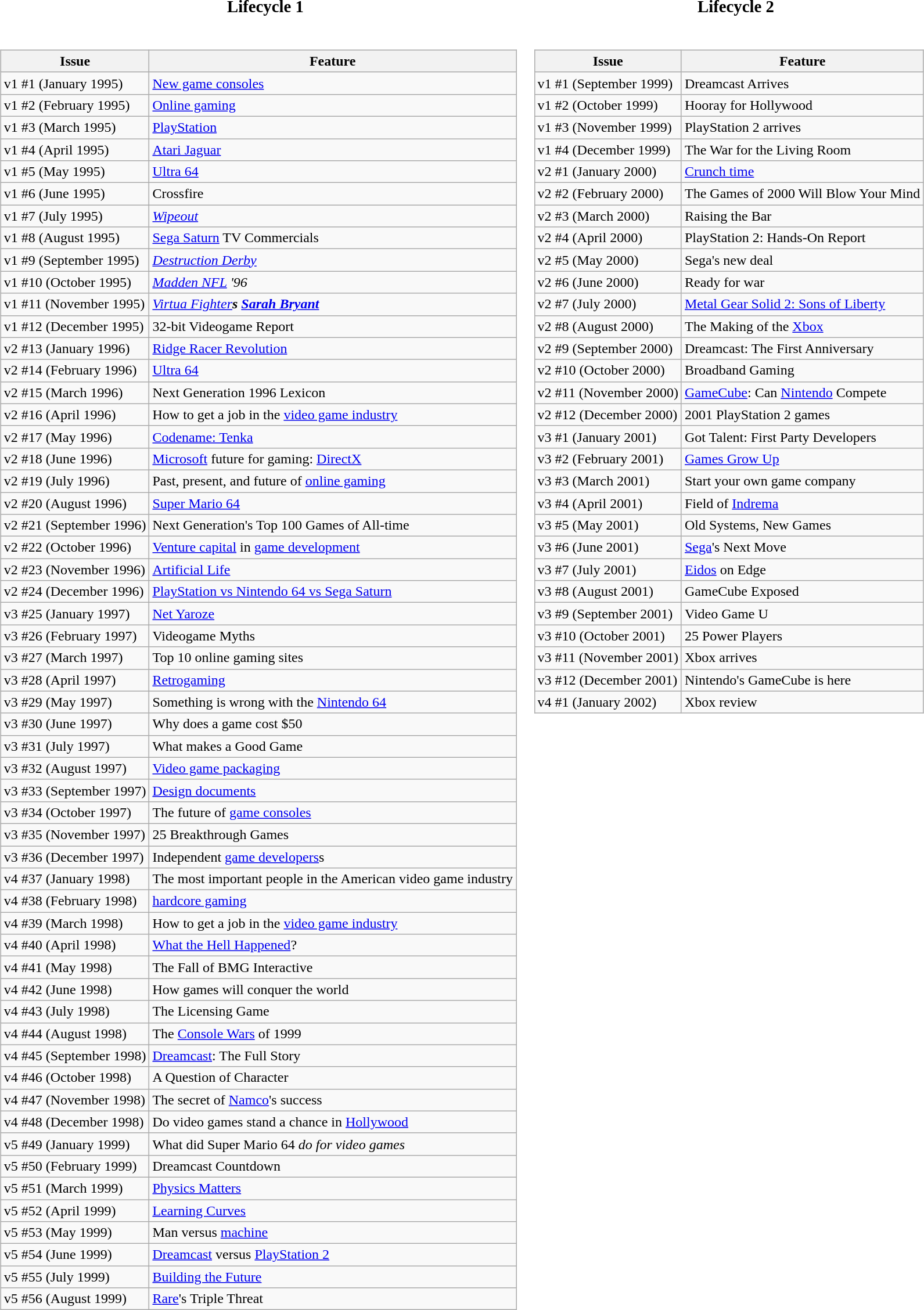<table>
<tr>
<th><big>Lifecycle 1</big></th>
<th><big>Lifecycle 2</big></th>
</tr>
<tr valign="top">
<td><br><table class="wikitable">
<tr valign="top">
<th>Issue</th>
<th>Feature</th>
</tr>
<tr>
<td>v1 #1 (January 1995)</td>
<td><a href='#'>New game consoles</a></td>
</tr>
<tr>
<td>v1 #2 (February 1995)</td>
<td><a href='#'>Online gaming</a></td>
</tr>
<tr>
<td>v1 #3 (March 1995)</td>
<td><a href='#'>PlayStation</a></td>
</tr>
<tr>
<td>v1 #4 (April 1995)</td>
<td><a href='#'>Atari Jaguar</a></td>
</tr>
<tr>
<td>v1 #5 (May 1995)</td>
<td><a href='#'>Ultra 64</a></td>
</tr>
<tr>
<td>v1 #6 (June 1995)</td>
<td>Crossfire</td>
</tr>
<tr>
<td>v1 #7 (July 1995)</td>
<td><em><a href='#'>Wipeout</a></em></td>
</tr>
<tr>
<td>v1 #8 (August 1995)</td>
<td><a href='#'>Sega Saturn</a> TV Commercials</td>
</tr>
<tr>
<td>v1 #9 (September 1995)</td>
<td><em><a href='#'>Destruction Derby</a></em></td>
</tr>
<tr>
<td>v1 #10 (October 1995)</td>
<td><em><a href='#'>Madden NFL</a> '96 </em></td>
</tr>
<tr>
<td>v1 #11 (November 1995)</td>
<td><em><a href='#'>Virtua Fighter</a><strong>s <a href='#'>Sarah Bryant</a></td>
</tr>
<tr>
<td>v1 #12 (December 1995)</td>
<td>32-bit Videogame Report</td>
</tr>
<tr>
<td>v2 #13 (January 1996)</td>
<td></em><a href='#'>Ridge Racer Revolution</a><em></td>
</tr>
<tr>
<td>v2 #14 (February 1996)</td>
<td><a href='#'>Ultra 64</a></td>
</tr>
<tr>
<td>v2 #15 (March 1996)</td>
<td>Next Generation 1996 Lexicon</td>
</tr>
<tr>
<td>v2 #16 (April 1996)</td>
<td>How to get a job in the <a href='#'>video game industry</a></td>
</tr>
<tr>
<td>v2 #17 (May 1996)</td>
<td><a href='#'>Codename: Tenka</a></td>
</tr>
<tr>
<td>v2 #18 (June 1996)</td>
<td><a href='#'>Microsoft</a> future for gaming: <a href='#'>DirectX</a></td>
</tr>
<tr>
<td>v2 #19 (July 1996)</td>
<td>Past, present, and future of <a href='#'>online gaming</a></td>
</tr>
<tr>
<td>v2 #20 (August 1996)</td>
<td></em><a href='#'>Super Mario 64</a><em></td>
</tr>
<tr>
<td>v2 #21 (September 1996)</td>
<td>Next Generation's Top 100 Games of All-time</td>
</tr>
<tr>
<td>v2 #22 (October 1996)</td>
<td><a href='#'>Venture capital</a> in <a href='#'>game development</a></td>
</tr>
<tr>
<td>v2 #23 (November 1996)</td>
<td><a href='#'>Artificial Life</a></td>
</tr>
<tr>
<td>v2 #24 (December 1996)</td>
<td><a href='#'>PlayStation vs Nintendo 64 vs Sega Saturn</a></td>
</tr>
<tr>
<td>v3 #25 (January 1997)</td>
<td><a href='#'>Net Yaroze</a></td>
</tr>
<tr>
<td>v3 #26 (February 1997)</td>
<td>Videogame Myths</td>
</tr>
<tr>
<td>v3 #27 (March 1997)</td>
<td>Top 10 online gaming sites</td>
</tr>
<tr>
<td>v3 #28 (April 1997)</td>
<td><a href='#'>Retrogaming</a></td>
</tr>
<tr>
<td>v3 #29 (May 1997)</td>
<td>Something is wrong with the <a href='#'>Nintendo 64</a></td>
</tr>
<tr>
<td>v3 #30 (June 1997)</td>
<td>Why does a game cost $50</td>
</tr>
<tr>
<td>v3 #31 (July 1997)</td>
<td>What makes a Good Game</td>
</tr>
<tr>
<td>v3 #32 (August 1997)</td>
<td><a href='#'>Video game packaging</a></td>
</tr>
<tr>
<td>v3 #33 (September 1997)</td>
<td><a href='#'>Design documents</a></td>
</tr>
<tr>
<td>v3 #34 (October 1997)</td>
<td>The future of <a href='#'>game consoles</a></td>
</tr>
<tr>
<td>v3 #35 (November 1997)</td>
<td>25 Breakthrough Games</td>
</tr>
<tr>
<td>v3 #36 (December 1997)</td>
<td>Independent <a href='#'>game developers</a>s</td>
</tr>
<tr>
<td>v4 #37 (January 1998)</td>
<td>The most important people in the American video game industry</td>
</tr>
<tr>
<td>v4 #38 (February 1998)</td>
<td><a href='#'>hardcore gaming</a></td>
</tr>
<tr>
<td>v4 #39 (March 1998)</td>
<td>How to get a job in the <a href='#'>video game industry</a></td>
</tr>
<tr>
<td>v4 #40 (April 1998)</td>
<td><a href='#'>What the Hell Happened</a>?</td>
</tr>
<tr>
<td>v4 #41 (May 1998)</td>
<td>The Fall of BMG Interactive</td>
</tr>
<tr>
<td>v4 #42 (June 1998)</td>
<td>How games will conquer the world</td>
</tr>
<tr>
<td>v4 #43 (July 1998)</td>
<td>The Licensing Game</td>
</tr>
<tr>
<td>v4 #44 (August 1998)</td>
<td>The <a href='#'>Console Wars</a> of 1999</td>
</tr>
<tr>
<td>v4 #45 (September 1998)</td>
<td><a href='#'>Dreamcast</a>: The Full Story</td>
</tr>
<tr>
<td>v4 #46 (October 1998)</td>
<td>A Question of Character</td>
</tr>
<tr>
<td>v4 #47 (November 1998)</td>
<td>The secret of <a href='#'>Namco</a>'s success</td>
</tr>
<tr>
<td>v4 #48 (December 1998)</td>
<td>Do video games stand a chance in <a href='#'>Hollywood</a></td>
</tr>
<tr>
<td>v5 #49 (January 1999)</td>
<td>What did </em>Super Mario 64<em> do for video games</td>
</tr>
<tr>
<td>v5 #50 (February 1999)</td>
<td>Dreamcast Countdown</td>
</tr>
<tr>
<td>v5 #51 (March 1999)</td>
<td><a href='#'>Physics Matters</a></td>
</tr>
<tr>
<td>v5 #52 (April 1999)</td>
<td><a href='#'>Learning Curves</a></td>
</tr>
<tr>
<td>v5 #53 (May 1999)</td>
<td>Man versus <a href='#'>machine</a></td>
</tr>
<tr>
<td>v5 #54 (June 1999)</td>
<td><a href='#'>Dreamcast</a> versus <a href='#'>PlayStation 2</a></td>
</tr>
<tr>
<td>v5 #55 (July 1999)</td>
<td><a href='#'>Building the Future</a></td>
</tr>
<tr>
<td>v5 #56 (August 1999)</td>
<td><a href='#'>Rare</a>'s Triple Threat</td>
</tr>
</table>
</td>
<td><br><table class="wikitable">
<tr style="vertical-align:top;">
<th>Issue</th>
<th>Feature</th>
</tr>
<tr>
<td>v1 #1 (September 1999)</td>
<td>Dreamcast Arrives</td>
</tr>
<tr>
<td>v1 #2 (October 1999)</td>
<td>Hooray for Hollywood</td>
</tr>
<tr>
<td>v1 #3 (November 1999)</td>
<td>PlayStation 2 arrives</td>
</tr>
<tr>
<td>v1 #4 (December 1999)</td>
<td>The War for the Living Room</td>
</tr>
<tr>
<td>v2 #1 (January 2000)</td>
<td><a href='#'>Crunch time</a></td>
</tr>
<tr>
<td>v2 #2 (February 2000)</td>
<td>The Games of 2000 Will Blow Your Mind</td>
</tr>
<tr>
<td>v2 #3 (March 2000)</td>
<td>Raising the Bar</td>
</tr>
<tr>
<td>v2 #4 (April 2000)</td>
<td>PlayStation 2: Hands-On Report</td>
</tr>
<tr>
<td>v2 #5 (May 2000)</td>
<td>Sega's new deal</td>
</tr>
<tr>
<td>v2 #6 (June 2000)</td>
<td>Ready for war</td>
</tr>
<tr>
<td>v2 #7 (July 2000)</td>
<td></em><a href='#'>Metal Gear Solid 2: Sons of Liberty</a><em></td>
</tr>
<tr>
<td>v2 #8 (August 2000)</td>
<td>The Making of the <a href='#'>Xbox</a></td>
</tr>
<tr>
<td>v2 #9 (September 2000)</td>
<td>Dreamcast: The First Anniversary</td>
</tr>
<tr>
<td>v2 #10 (October 2000)</td>
<td>Broadband Gaming</td>
</tr>
<tr>
<td>v2 #11 (November 2000)</td>
<td><a href='#'>GameCube</a>: Can <a href='#'>Nintendo</a> Compete</td>
</tr>
<tr>
<td>v2 #12 (December 2000)</td>
<td>2001 PlayStation 2 games</td>
</tr>
<tr>
<td>v3 #1 (January 2001)</td>
<td>Got Talent: First Party Developers</td>
</tr>
<tr>
<td>v3 #2 (February 2001)</td>
<td><a href='#'>Games Grow Up</a></td>
</tr>
<tr>
<td>v3 #3 (March 2001)</td>
<td>Start your own game company</td>
</tr>
<tr>
<td>v3 #4 (April 2001)</td>
<td>Field of <a href='#'>Indrema</a></td>
</tr>
<tr>
<td>v3 #5 (May 2001)</td>
<td>Old Systems, New Games</td>
</tr>
<tr>
<td>v3 #6 (June 2001)</td>
<td><a href='#'>Sega</a>'s Next Move</td>
</tr>
<tr>
<td>v3 #7 (July 2001)</td>
<td><a href='#'>Eidos</a> on Edge</td>
</tr>
<tr>
<td>v3 #8 (August 2001)</td>
<td>GameCube Exposed</td>
</tr>
<tr>
<td>v3 #9 (September 2001)</td>
<td>Video Game U</td>
</tr>
<tr>
<td>v3 #10 (October 2001)</td>
<td>25 Power Players</td>
</tr>
<tr>
<td>v3 #11 (November 2001)</td>
<td>Xbox arrives</td>
</tr>
<tr>
<td>v3 #12 (December 2001)</td>
<td>Nintendo's GameCube is here</td>
</tr>
<tr>
<td>v4 #1 (January 2002)</td>
<td>Xbox review</td>
</tr>
</table>
</td>
</tr>
</table>
